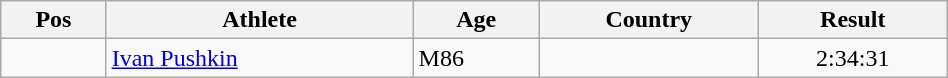<table class="wikitable"  style="text-align:center; width:50%;">
<tr>
<th>Pos</th>
<th>Athlete</th>
<th>Age</th>
<th>Country</th>
<th>Result</th>
</tr>
<tr>
<td align=center></td>
<td align=left><a href='#'>Ivan Pushkin</a></td>
<td align=left>M86</td>
<td align=left></td>
<td>2:34:31</td>
</tr>
</table>
